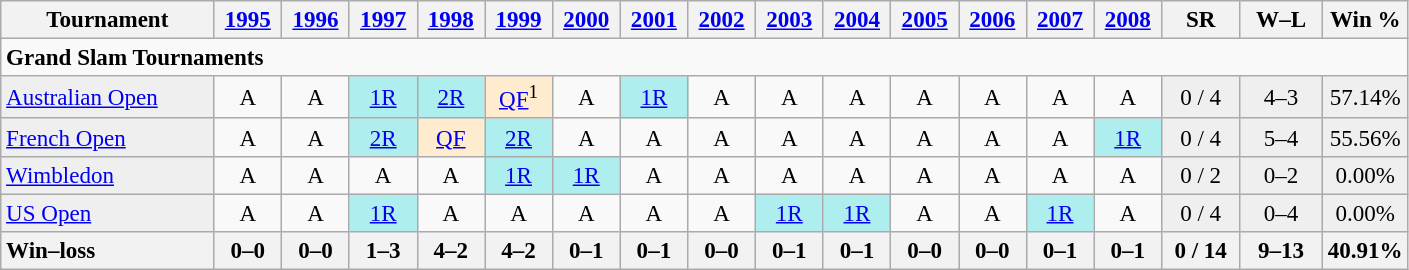<table class=wikitable style="text-align:center;font-size:96%">
<tr>
<th width=135>Tournament</th>
<th width=38><a href='#'>1995</a></th>
<th width=38><a href='#'>1996</a></th>
<th width=38><a href='#'>1997</a></th>
<th width=38><a href='#'>1998</a></th>
<th width=38><a href='#'>1999</a></th>
<th width=38><a href='#'>2000</a></th>
<th width=38><a href='#'>2001</a></th>
<th width=38><a href='#'>2002</a></th>
<th width=38><a href='#'>2003</a></th>
<th width=38><a href='#'>2004</a></th>
<th width=38><a href='#'>2005</a></th>
<th width=38><a href='#'>2006</a></th>
<th width=38><a href='#'>2007</a></th>
<th width=38><a href='#'>2008</a></th>
<th width=45>SR</th>
<th width=48>W–L</th>
<th>Win %</th>
</tr>
<tr>
<td colspan=18 align=left><strong>Grand Slam Tournaments</strong></td>
</tr>
<tr>
<td bgcolor=#EFEFEF align=left><a href='#'>Australian Open</a></td>
<td>A</td>
<td>A</td>
<td bgcolor=#afeeee><a href='#'>1R</a></td>
<td bgcolor=#afeeee><a href='#'>2R</a></td>
<td bgcolor=#ffebcd><a href='#'>QF</a><sup>1</sup></td>
<td>A</td>
<td bgcolor=#afeeee><a href='#'>1R</a></td>
<td>A</td>
<td>A</td>
<td>A</td>
<td>A</td>
<td>A</td>
<td>A</td>
<td>A</td>
<td bgcolor=#EFEFEF>0 / 4</td>
<td bgcolor=#EFEFEF>4–3</td>
<td bgcolor=#EFEFEF>57.14%</td>
</tr>
<tr>
<td bgcolor=#EFEFEF align=left><a href='#'>French Open</a></td>
<td>A</td>
<td>A</td>
<td bgcolor=#afeeee><a href='#'>2R</a></td>
<td bgcolor=#ffebcd><a href='#'>QF</a></td>
<td bgcolor=#afeeee><a href='#'>2R</a></td>
<td>A</td>
<td>A</td>
<td>A</td>
<td>A</td>
<td>A</td>
<td>A</td>
<td>A</td>
<td>A</td>
<td bgcolor=#afeeee><a href='#'>1R</a></td>
<td bgcolor=#EFEFEF>0 / 4</td>
<td bgcolor=#EFEFEF>5–4</td>
<td bgcolor=#EFEFEF>55.56%</td>
</tr>
<tr>
<td bgcolor=#EFEFEF align=left><a href='#'>Wimbledon</a></td>
<td>A</td>
<td>A</td>
<td>A</td>
<td>A</td>
<td bgcolor=#afeeee><a href='#'>1R</a></td>
<td bgcolor=#afeeee><a href='#'>1R</a></td>
<td>A</td>
<td>A</td>
<td>A</td>
<td>A</td>
<td>A</td>
<td>A</td>
<td>A</td>
<td>A</td>
<td bgcolor=#EFEFEF>0 / 2</td>
<td bgcolor=#EFEFEF>0–2</td>
<td bgcolor=#EFEFEF>0.00%</td>
</tr>
<tr>
<td bgcolor=#EFEFEF align=left><a href='#'>US Open</a></td>
<td>A</td>
<td>A</td>
<td bgcolor=#afeeee><a href='#'>1R</a></td>
<td>A</td>
<td>A</td>
<td>A</td>
<td>A</td>
<td>A</td>
<td bgcolor=#afeeee><a href='#'>1R</a></td>
<td bgcolor=#afeeee><a href='#'>1R</a></td>
<td>A</td>
<td>A</td>
<td bgcolor=#afeeee><a href='#'>1R</a></td>
<td>A</td>
<td bgcolor=#EFEFEF>0 / 4</td>
<td bgcolor=#EFEFEF>0–4</td>
<td bgcolor=#EFEFEF>0.00%</td>
</tr>
<tr>
<th style=text-align:left>Win–loss</th>
<th>0–0</th>
<th>0–0</th>
<th>1–3</th>
<th>4–2</th>
<th>4–2</th>
<th>0–1</th>
<th>0–1</th>
<th>0–0</th>
<th>0–1</th>
<th>0–1</th>
<th>0–0</th>
<th>0–0</th>
<th>0–1</th>
<th>0–1</th>
<th>0 / 14</th>
<th>9–13</th>
<th>40.91%</th>
</tr>
</table>
